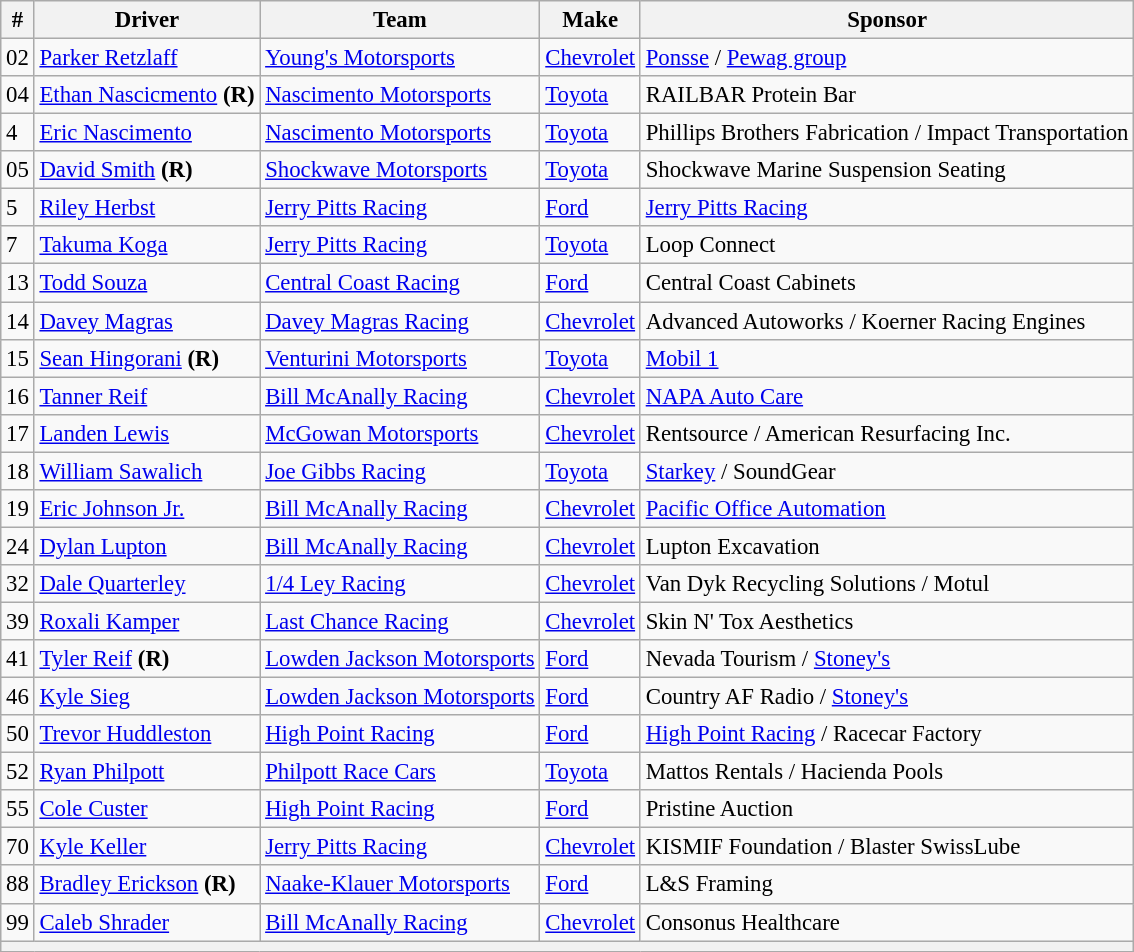<table class="wikitable" style="font-size: 95%;">
<tr>
<th>#</th>
<th>Driver</th>
<th>Team</th>
<th>Make</th>
<th>Sponsor</th>
</tr>
<tr>
<td>02</td>
<td><a href='#'>Parker Retzlaff</a></td>
<td><a href='#'>Young's Motorsports</a></td>
<td><a href='#'>Chevrolet</a></td>
<td><a href='#'>Ponsse</a> / <a href='#'>Pewag group</a></td>
</tr>
<tr>
<td>04</td>
<td nowrap><a href='#'>Ethan Nascicmento</a> <strong>(R)</strong></td>
<td><a href='#'>Nascimento Motorsports</a></td>
<td><a href='#'>Toyota</a></td>
<td nowrap>RAILBAR Protein Bar</td>
</tr>
<tr>
<td>4</td>
<td><a href='#'>Eric Nascimento</a></td>
<td><a href='#'>Nascimento Motorsports</a></td>
<td><a href='#'>Toyota</a></td>
<td>Phillips Brothers Fabrication / Impact Transportation</td>
</tr>
<tr>
<td>05</td>
<td><a href='#'>David Smith</a> <strong>(R)</strong></td>
<td><a href='#'>Shockwave Motorsports</a></td>
<td><a href='#'>Toyota</a></td>
<td>Shockwave Marine Suspension Seating</td>
</tr>
<tr>
<td>5</td>
<td><a href='#'>Riley Herbst</a></td>
<td><a href='#'>Jerry Pitts Racing</a></td>
<td><a href='#'>Ford</a></td>
<td><a href='#'>Jerry Pitts Racing</a></td>
</tr>
<tr>
<td>7</td>
<td><a href='#'>Takuma Koga</a></td>
<td><a href='#'>Jerry Pitts Racing</a></td>
<td><a href='#'>Toyota</a></td>
<td>Loop Connect</td>
</tr>
<tr>
<td>13</td>
<td><a href='#'>Todd Souza</a></td>
<td><a href='#'>Central Coast Racing</a></td>
<td><a href='#'>Ford</a></td>
<td>Central Coast Cabinets</td>
</tr>
<tr>
<td>14</td>
<td><a href='#'>Davey Magras</a></td>
<td><a href='#'>Davey Magras Racing</a></td>
<td><a href='#'>Chevrolet</a></td>
<td>Advanced Autoworks / Koerner Racing Engines</td>
</tr>
<tr>
<td>15</td>
<td><a href='#'>Sean Hingorani</a> <strong>(R)</strong></td>
<td><a href='#'>Venturini Motorsports</a></td>
<td><a href='#'>Toyota</a></td>
<td><a href='#'>Mobil 1</a></td>
</tr>
<tr>
<td>16</td>
<td><a href='#'>Tanner Reif</a></td>
<td><a href='#'>Bill McAnally Racing</a></td>
<td><a href='#'>Chevrolet</a></td>
<td><a href='#'>NAPA Auto Care</a></td>
</tr>
<tr>
<td>17</td>
<td><a href='#'>Landen Lewis</a></td>
<td><a href='#'>McGowan Motorsports</a></td>
<td><a href='#'>Chevrolet</a></td>
<td>Rentsource / American Resurfacing Inc.</td>
</tr>
<tr>
<td>18</td>
<td><a href='#'>William Sawalich</a></td>
<td><a href='#'>Joe Gibbs Racing</a></td>
<td><a href='#'>Toyota</a></td>
<td><a href='#'>Starkey</a> / SoundGear</td>
</tr>
<tr>
<td>19</td>
<td><a href='#'>Eric Johnson Jr.</a></td>
<td><a href='#'>Bill McAnally Racing</a></td>
<td><a href='#'>Chevrolet</a></td>
<td><a href='#'>Pacific Office Automation</a></td>
</tr>
<tr>
<td>24</td>
<td><a href='#'>Dylan Lupton</a></td>
<td><a href='#'>Bill McAnally Racing</a></td>
<td><a href='#'>Chevrolet</a></td>
<td>Lupton Excavation</td>
</tr>
<tr>
<td>32</td>
<td><a href='#'>Dale Quarterley</a></td>
<td><a href='#'>1/4 Ley Racing</a></td>
<td><a href='#'>Chevrolet</a></td>
<td>Van Dyk Recycling Solutions / Motul</td>
</tr>
<tr>
<td>39</td>
<td><a href='#'>Roxali Kamper</a></td>
<td><a href='#'>Last Chance Racing</a></td>
<td><a href='#'>Chevrolet</a></td>
<td>Skin N' Tox Aesthetics</td>
</tr>
<tr>
<td>41</td>
<td><a href='#'>Tyler Reif</a> <strong>(R)</strong></td>
<td><a href='#'>Lowden Jackson Motorsports</a></td>
<td><a href='#'>Ford</a></td>
<td>Nevada Tourism / <a href='#'>Stoney's</a></td>
</tr>
<tr>
<td>46</td>
<td><a href='#'>Kyle Sieg</a></td>
<td><a href='#'>Lowden Jackson Motorsports</a></td>
<td><a href='#'>Ford</a></td>
<td>Country AF Radio / <a href='#'>Stoney's</a></td>
</tr>
<tr>
<td>50</td>
<td><a href='#'>Trevor Huddleston</a></td>
<td><a href='#'>High Point Racing</a></td>
<td><a href='#'>Ford</a></td>
<td><a href='#'>High Point Racing</a> / Racecar Factory</td>
</tr>
<tr>
<td>52</td>
<td><a href='#'>Ryan Philpott</a></td>
<td><a href='#'>Philpott Race Cars</a></td>
<td><a href='#'>Toyota</a></td>
<td>Mattos Rentals / Hacienda Pools</td>
</tr>
<tr>
<td>55</td>
<td><a href='#'>Cole Custer</a></td>
<td><a href='#'>High Point Racing</a></td>
<td><a href='#'>Ford</a></td>
<td>Pristine Auction</td>
</tr>
<tr>
<td>70</td>
<td><a href='#'>Kyle Keller</a></td>
<td><a href='#'>Jerry Pitts Racing</a></td>
<td><a href='#'>Chevrolet</a></td>
<td>KISMIF Foundation / Blaster SwissLube</td>
</tr>
<tr>
<td>88</td>
<td><a href='#'>Bradley Erickson</a> <strong>(R)</strong></td>
<td nowrap><a href='#'>Naake-Klauer Motorsports</a></td>
<td><a href='#'>Ford</a></td>
<td>L&S Framing</td>
</tr>
<tr>
<td>99</td>
<td><a href='#'>Caleb Shrader</a></td>
<td><a href='#'>Bill McAnally Racing</a></td>
<td><a href='#'>Chevrolet</a></td>
<td>Consonus Healthcare</td>
</tr>
<tr>
<th colspan="5"></th>
</tr>
</table>
